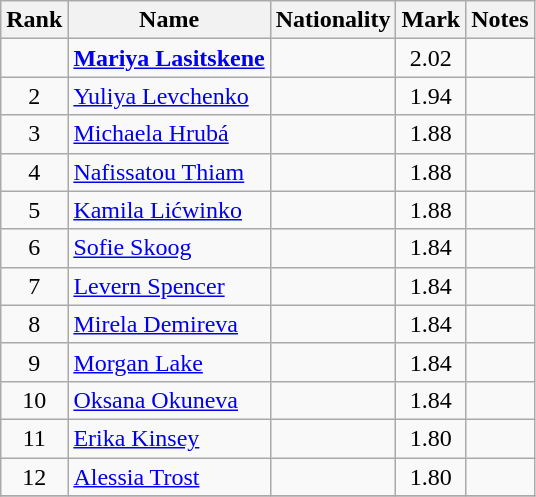<table class="wikitable sortable" style="text-align:center">
<tr>
<th>Rank</th>
<th>Name</th>
<th>Nationality</th>
<th>Mark</th>
<th>Notes</th>
</tr>
<tr>
<td></td>
<td align=left><strong><a href='#'>Mariya Lasitskene</a></strong></td>
<td align=left><strong></strong></td>
<td>2.02</td>
<td></td>
</tr>
<tr>
<td>2</td>
<td align=left><a href='#'>Yuliya Levchenko</a></td>
<td align=left></td>
<td>1.94</td>
<td></td>
</tr>
<tr>
<td>3</td>
<td align=left><a href='#'>Michaela Hrubá</a></td>
<td align=left></td>
<td>1.88</td>
<td></td>
</tr>
<tr>
<td>4</td>
<td align=left><a href='#'>Nafissatou Thiam</a></td>
<td align=left></td>
<td>1.88</td>
<td></td>
</tr>
<tr>
<td>5</td>
<td align=left><a href='#'>Kamila Lićwinko</a></td>
<td align=left></td>
<td>1.88</td>
<td></td>
</tr>
<tr>
<td>6</td>
<td align=left><a href='#'>Sofie Skoog</a></td>
<td align=left></td>
<td>1.84</td>
<td></td>
</tr>
<tr>
<td>7</td>
<td align=left><a href='#'>Levern Spencer</a></td>
<td align=left></td>
<td>1.84</td>
<td></td>
</tr>
<tr>
<td>8</td>
<td align=left><a href='#'>Mirela Demireva</a></td>
<td align=left></td>
<td>1.84</td>
<td></td>
</tr>
<tr>
<td>9</td>
<td align=left><a href='#'>Morgan Lake</a></td>
<td align=left></td>
<td>1.84</td>
<td></td>
</tr>
<tr>
<td>10</td>
<td align=left><a href='#'>Oksana Okuneva</a></td>
<td align=left></td>
<td>1.84</td>
<td></td>
</tr>
<tr>
<td>11</td>
<td align=left><a href='#'>Erika Kinsey</a></td>
<td align=left></td>
<td>1.80</td>
<td></td>
</tr>
<tr>
<td>12</td>
<td align=left><a href='#'>Alessia Trost</a></td>
<td align=left></td>
<td>1.80</td>
<td></td>
</tr>
<tr>
</tr>
</table>
